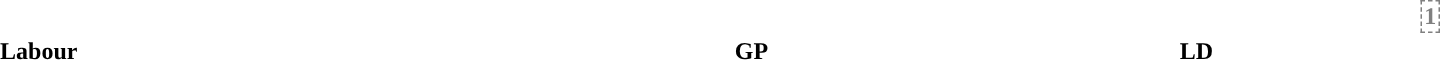<table style="width:100%; text-align:center;">
<tr style="color:white;">
<td style="background:"><strong>90</strong></td>
<td style="background:"><strong>3</strong></td>
<td style="background:"><strong>2</strong></td>
<td style="color:grey; background:white; width:1.04%; border: 1px dashed grey"><strong>1</strong></td>
</tr>
<tr>
<td><span><strong>Labour</strong></span></td>
<td><span><strong>GP</strong></span></td>
<td><span><strong>LD</strong></span></td>
<td><span></span></td>
</tr>
</table>
